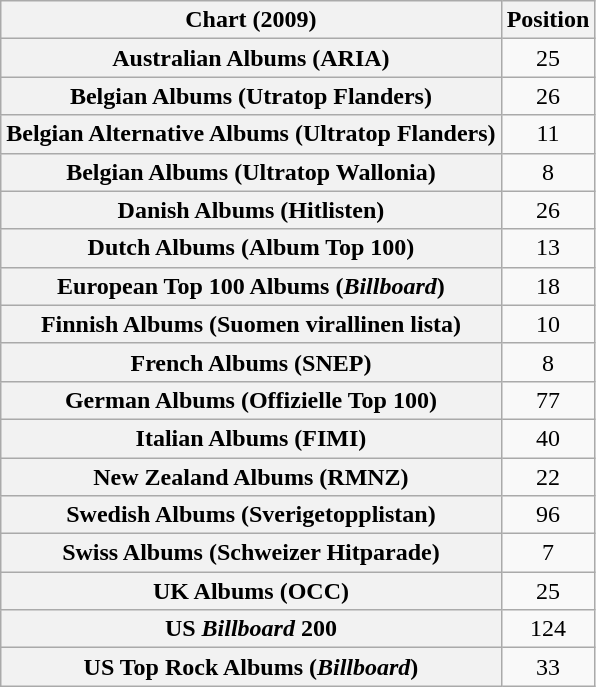<table class="wikitable sortable plainrowheaders">
<tr>
<th>Chart (2009)</th>
<th>Position</th>
</tr>
<tr>
<th scope="row">Australian Albums (ARIA)</th>
<td align="center">25</td>
</tr>
<tr>
<th scope="row">Belgian Albums (Utratop Flanders)</th>
<td align="center">26</td>
</tr>
<tr>
<th scope="row">Belgian Alternative Albums (Ultratop Flanders)</th>
<td align="center">11</td>
</tr>
<tr>
<th scope="row">Belgian Albums (Ultratop Wallonia)</th>
<td align="center">8</td>
</tr>
<tr>
<th scope="row">Danish Albums (Hitlisten)</th>
<td align="center">26</td>
</tr>
<tr>
<th scope="row">Dutch Albums (Album Top 100)</th>
<td align="center">13</td>
</tr>
<tr>
<th scope="row">European Top 100 Albums (<em>Billboard</em>)</th>
<td align="center">18</td>
</tr>
<tr>
<th scope="row">Finnish Albums (Suomen virallinen lista)</th>
<td align="center">10</td>
</tr>
<tr>
<th scope="row">French Albums (SNEP)</th>
<td align="center">8</td>
</tr>
<tr>
<th scope="row">German Albums (Offizielle Top 100)</th>
<td align="center">77</td>
</tr>
<tr>
<th scope="row">Italian Albums (FIMI)</th>
<td align="center">40</td>
</tr>
<tr>
<th scope="row">New Zealand Albums (RMNZ)</th>
<td align="center">22</td>
</tr>
<tr>
<th scope="row">Swedish Albums (Sverigetopplistan)</th>
<td align="center">96</td>
</tr>
<tr>
<th scope="row">Swiss Albums (Schweizer Hitparade)</th>
<td align="center">7</td>
</tr>
<tr>
<th scope="row">UK Albums (OCC)</th>
<td align="center">25</td>
</tr>
<tr>
<th scope="row">US <em>Billboard</em> 200</th>
<td align="center">124</td>
</tr>
<tr>
<th scope="row">US Top Rock Albums (<em>Billboard</em>)</th>
<td align="center">33</td>
</tr>
</table>
